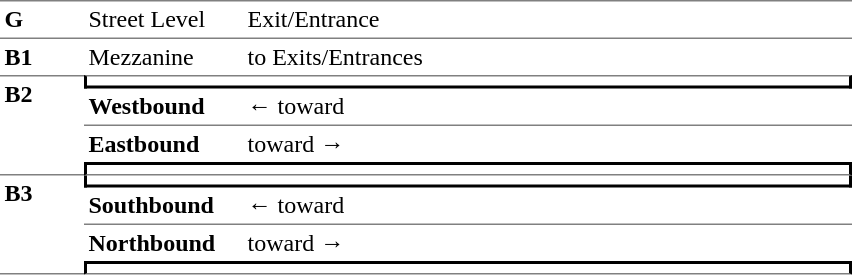<table border=0 cellspacing=0 cellpadding=3>
<tr>
<td style="border-top:solid 1px gray;" width=50 valign=top><strong>G</strong></td>
<td style="border-top:solid 1px gray;" width=100 valign=top>Street Level</td>
<td style="border-top:solid 1px gray;" width=400 valign=top>Exit/Entrance</td>
</tr>
<tr>
<td style="border-top:solid 1px gray;" width=50 valign=top><strong>B1</strong></td>
<td style="border-top:solid 1px gray;" width=100 valign=top>Mezzanine</td>
<td style="border-top:solid 1px gray;" width=400 valign=top>to Exits/Entrances</td>
</tr>
<tr>
<td style="border-top:solid 1px gray;border-bottom:solid 1px gray;" width=50 rowspan=4 valign=top><strong>B2</strong></td>
<td style="border-top:solid 1px gray;border-right:solid 2px black;border-left:solid 2px black;border-bottom:solid 2px black;text-align:center;" colspan=2></td>
</tr>
<tr>
<td style="border-bottom:solid 1px gray;" width=100><strong>Westbound</strong></td>
<td style="border-bottom:solid 1px gray;" width=390>←   toward  </td>
</tr>
<tr>
<td><strong>Eastbound</strong></td>
<td>   toward   →</td>
</tr>
<tr>
<td style="border-top:solid 2px black;border-right:solid 2px black;border-left:solid 2px black;border-bottom:solid 1px gray;text-align:center;" colspan=2></td>
</tr>
<tr>
<td style="border-bottom:solid 1px gray;" width=50 rowspan=4 valign=top><strong>B3</strong></td>
<td style="border-right:solid 2px black;border-left:solid 2px black;border-bottom:solid 2px black;text-align:center;" colspan=2></td>
</tr>
<tr>
<td style="border-bottom:solid 1px gray;" width=100><strong>Southbound</strong></td>
<td style="border-bottom:solid 1px gray;" width=390>←   toward  </td>
</tr>
<tr>
<td><strong>Northbound</strong></td>
<td>   toward   →</td>
</tr>
<tr>
<td style="border-top:solid 2px black;border-right:solid 2px black;border-left:solid 2px black;border-bottom:solid 1px gray;text-align:center;" colspan=2></td>
</tr>
</table>
